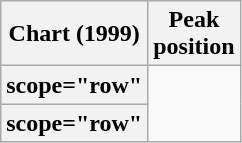<table class="wikitable sortable plainrowheaders">
<tr>
<th scope="col">Chart (1999)</th>
<th scope="col">Peak<br>position</th>
</tr>
<tr>
<th>scope="row"</th>
</tr>
<tr>
<th>scope="row"</th>
</tr>
</table>
